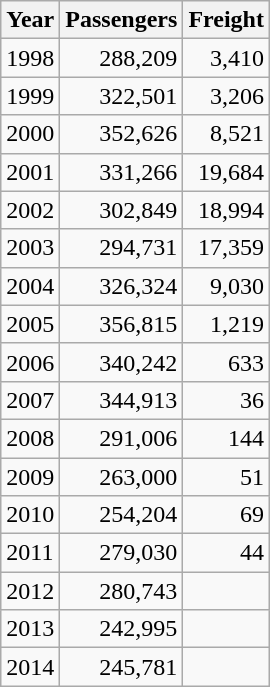<table class="wikitable sortable">
<tr>
<th>Year</th>
<th>Passengers</th>
<th>Freight</th>
</tr>
<tr>
<td>1998</td>
<td align="right">288,209</td>
<td align="right">3,410</td>
</tr>
<tr>
<td>1999</td>
<td align="right">322,501</td>
<td align="right">3,206</td>
</tr>
<tr>
<td>2000</td>
<td align="right">352,626</td>
<td align="right">8,521</td>
</tr>
<tr>
<td>2001</td>
<td align="right">331,266</td>
<td align="right">19,684</td>
</tr>
<tr>
<td>2002</td>
<td align="right">302,849</td>
<td align="right">18,994</td>
</tr>
<tr>
<td>2003</td>
<td align="right">294,731</td>
<td align="right">17,359</td>
</tr>
<tr>
<td>2004</td>
<td align="right">326,324</td>
<td align="right">9,030</td>
</tr>
<tr>
<td>2005</td>
<td align="right">356,815</td>
<td align="right">1,219</td>
</tr>
<tr>
<td>2006</td>
<td align="right">340,242</td>
<td align="right">633</td>
</tr>
<tr>
<td>2007</td>
<td align="right">344,913</td>
<td align="right">36</td>
</tr>
<tr>
<td>2008</td>
<td align="right">291,006</td>
<td align="right">144</td>
</tr>
<tr>
<td>2009</td>
<td align="right">263,000</td>
<td align="right">51</td>
</tr>
<tr>
<td>2010</td>
<td align="right">254,204</td>
<td align="right">69</td>
</tr>
<tr>
<td>2011</td>
<td align="right">279,030</td>
<td align="right">44</td>
</tr>
<tr>
<td>2012</td>
<td align="right">280,743</td>
<td align="right"></td>
</tr>
<tr>
<td>2013</td>
<td align="right">242,995</td>
<td align="right"></td>
</tr>
<tr>
<td>2014</td>
<td align="right">245,781</td>
<td align="right"></td>
</tr>
</table>
